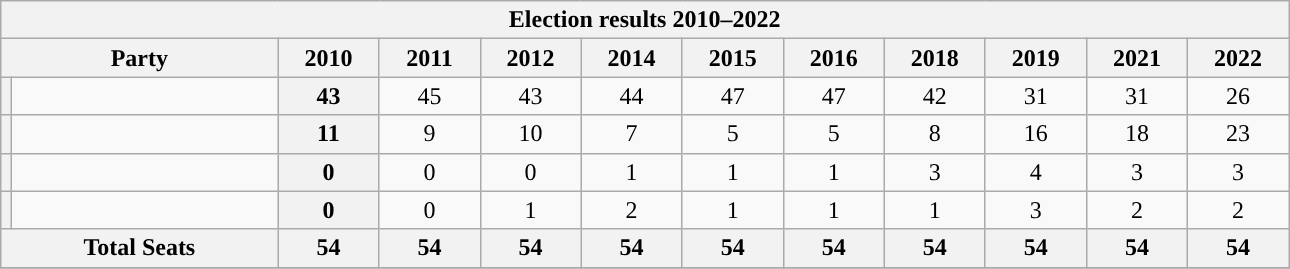<table class="wikitable" style="">
<tr>
<th colspan="12">Election results 2010–2022</th>
</tr>
<tr>
<th colspan="2">Party</th>
<th align="center">2010</th>
<th style="width: 50px">2011</th>
<th style="width: 50px">2012</th>
<th style="width: 50px">2014</th>
<th style="width: 50px">2015</th>
<th style="width: 50px">2016</th>
<th style="width: 50px">2018</th>
<th style="width: 50px">2019</th>
<th style="width: 50px">2021</th>
<th style="width: 50px">2022</th>
</tr>
<tr>
<th style="background-color: "></th>
<td style="width: 170px"><a href='#'></a></td>
<th align="center">43</th>
<td align="center">45</td>
<td align="center">43</td>
<td align="center">44</td>
<td align="center">47</td>
<td align="center">47</td>
<td align="center">42</td>
<td align="center">31</td>
<td align="center">31</td>
<td align="center">26</td>
</tr>
<tr>
<th style="background-color: "></th>
<td style="width: 170px"><a href='#'></a></td>
<th align="center">11</th>
<td align="center">9</td>
<td align="center">10</td>
<td align="center">7</td>
<td align="center">5</td>
<td align="center">5</td>
<td align="center">8</td>
<td align="center">16</td>
<td align="center">18</td>
<td align="center">23</td>
</tr>
<tr>
<th style="background-color: "></th>
<td style="width: 170px"><a href='#'></a></td>
<th align="center">0</th>
<td align="center">0</td>
<td align="center">0</td>
<td align="center">1</td>
<td align="center">1</td>
<td align="center">1</td>
<td align="center">3</td>
<td align="center">4</td>
<td align="center">3</td>
<td align="center">3</td>
</tr>
<tr>
<th style="background-color: "></th>
<td style="width: 170px"></td>
<th align="center">0</th>
<td align="center">0</td>
<td align="center">1</td>
<td align="center">2</td>
<td align="center">1</td>
<td align="center">1</td>
<td align="center">1</td>
<td align="center">3</td>
<td align="center">2</td>
<td align="center">2</td>
</tr>
<tr>
<th colspan="2">Total Seats</th>
<th style="width: 60px">54</th>
<th style="width: 60px">54</th>
<th style="width: 60px">54</th>
<th style="width: 60px">54</th>
<th style="width: 60px">54</th>
<th style="width: 60px">54</th>
<th style="width: 60px">54</th>
<th style="width: 60px">54</th>
<th style="width: 60px">54</th>
<th style="width: 60px">54</th>
</tr>
<tr>
</tr>
</table>
